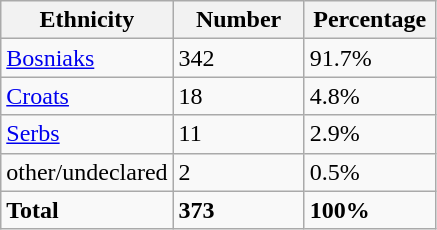<table class="wikitable">
<tr>
<th width="100px">Ethnicity</th>
<th width="80px">Number</th>
<th width="80px">Percentage</th>
</tr>
<tr>
<td><a href='#'>Bosniaks</a></td>
<td>342</td>
<td>91.7%</td>
</tr>
<tr>
<td><a href='#'>Croats</a></td>
<td>18</td>
<td>4.8%</td>
</tr>
<tr>
<td><a href='#'>Serbs</a></td>
<td>11</td>
<td>2.9%</td>
</tr>
<tr>
<td>other/undeclared</td>
<td>2</td>
<td>0.5%</td>
</tr>
<tr>
<td><strong>Total</strong></td>
<td><strong>373</strong></td>
<td><strong>100%</strong></td>
</tr>
</table>
